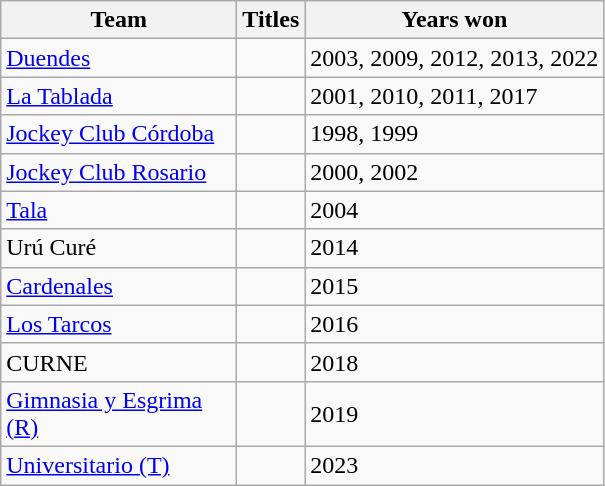<table class="wikitable sortable" style="text-align:left">
<tr>
<th width=150px>Team</th>
<th>Titles</th>
<th>Years won</th>
</tr>
<tr>
<td><a href='#'>Duendes</a></td>
<td></td>
<td>2003, 2009, 2012, 2013, 2022</td>
</tr>
<tr>
<td><a href='#'>La Tablada</a></td>
<td></td>
<td>2001, 2010, 2011, 2017</td>
</tr>
<tr>
<td><a href='#'>Jockey Club Córdoba</a></td>
<td></td>
<td>1998, 1999</td>
</tr>
<tr>
<td><a href='#'>Jockey Club Rosario</a></td>
<td></td>
<td>2000, 2002</td>
</tr>
<tr>
<td><a href='#'>Tala</a></td>
<td></td>
<td>2004</td>
</tr>
<tr>
<td>Urú Curé</td>
<td></td>
<td>2014</td>
</tr>
<tr>
<td><a href='#'>Cardenales</a></td>
<td></td>
<td>2015</td>
</tr>
<tr>
<td><a href='#'>Los Tarcos</a></td>
<td></td>
<td>2016</td>
</tr>
<tr>
<td>CURNE</td>
<td></td>
<td>2018</td>
</tr>
<tr>
<td><a href='#'>Gimnasia y Esgrima (R)</a></td>
<td></td>
<td>2019</td>
</tr>
<tr>
<td><a href='#'>Universitario (T)</a></td>
<td></td>
<td>2023</td>
</tr>
</table>
